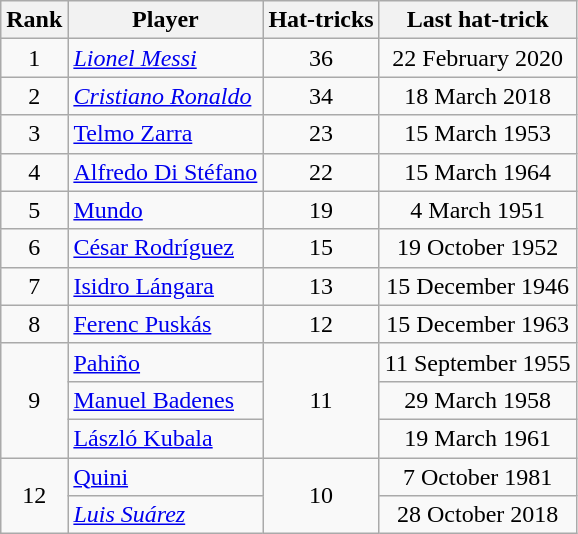<table class="wikitable plainrowheaders">
<tr>
<th scope="col">Rank</th>
<th scope="col">Player</th>
<th scope="col">Hat-tricks</th>
<th scope="col">Last hat-trick</th>
</tr>
<tr>
<td align=center>1</td>
<td scope="row"> <em><a href='#'>Lionel Messi</a></em></td>
<td align="center">36</td>
<td align="center">22 February 2020</td>
</tr>
<tr>
<td align=center>2</td>
<td scope="row"> <em><a href='#'>Cristiano Ronaldo</a></em></td>
<td align="center">34</td>
<td align="center">18 March 2018</td>
</tr>
<tr>
<td align=center>3</td>
<td scope="row"> <a href='#'>Telmo Zarra</a></td>
<td align="center">23</td>
<td align="center">15 March 1953</td>
</tr>
<tr>
<td align=center>4</td>
<td scope="row"> <a href='#'>Alfredo Di Stéfano</a></td>
<td align="center">22</td>
<td align="center">15 March 1964</td>
</tr>
<tr>
<td align=center>5</td>
<td scope="row"> <a href='#'>Mundo</a></td>
<td align="center">19</td>
<td align="center">4 March 1951</td>
</tr>
<tr>
<td align=center>6</td>
<td scope="row"> <a href='#'>César Rodríguez</a></td>
<td align="center">15</td>
<td align="center">19 October 1952</td>
</tr>
<tr>
<td align=center>7</td>
<td scope="row"> <a href='#'>Isidro Lángara</a></td>
<td align="center">13</td>
<td align="center">15 December 1946</td>
</tr>
<tr>
<td align=center>8</td>
<td scope="row"> <a href='#'>Ferenc Puskás</a></td>
<td align="center">12</td>
<td align="center">15 December 1963</td>
</tr>
<tr>
<td rowspan=3 align=center>9</td>
<td scope="row"> <a href='#'>Pahiño</a></td>
<td rowspan=3 align="center">11</td>
<td align="center">11 September 1955</td>
</tr>
<tr>
<td scope="row"> <a href='#'>Manuel Badenes</a></td>
<td align="center">29 March 1958</td>
</tr>
<tr>
<td scope="row"> <a href='#'>László Kubala</a></td>
<td align="center">19 March 1961</td>
</tr>
<tr>
<td rowspan=2 align=center>12</td>
<td scope="row"> <a href='#'>Quini</a></td>
<td rowspan=2 align="center">10</td>
<td align="center">7 October 1981</td>
</tr>
<tr>
<td scope="row"> <em><a href='#'>Luis Suárez</a></em></td>
<td align="center">28 October 2018</td>
</tr>
</table>
